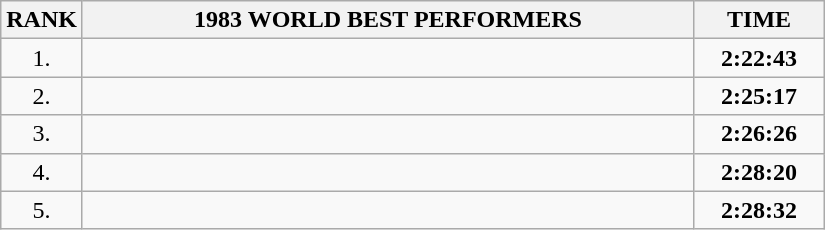<table class=wikitable>
<tr>
<th>RANK</th>
<th align="center" style="width: 25em">1983 WORLD BEST PERFORMERS</th>
<th align="center" style="width: 5em">TIME</th>
</tr>
<tr>
<td align="center">1.</td>
<td></td>
<td align="center"><strong>2:22:43</strong></td>
</tr>
<tr>
<td align="center">2.</td>
<td></td>
<td align="center"><strong>2:25:17</strong></td>
</tr>
<tr>
<td align="center">3.</td>
<td></td>
<td align="center"><strong>2:26:26</strong></td>
</tr>
<tr>
<td align="center">4.</td>
<td></td>
<td align="center"><strong>2:28:20</strong></td>
</tr>
<tr>
<td align="center">5.</td>
<td></td>
<td align="center"><strong>2:28:32</strong></td>
</tr>
</table>
